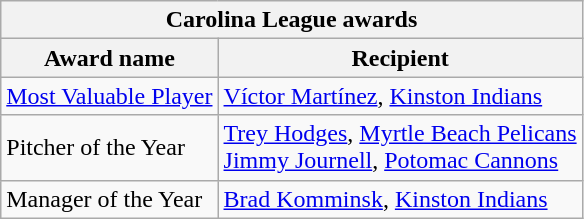<table class="wikitable">
<tr>
<th colspan="2">Carolina League awards</th>
</tr>
<tr>
<th>Award name</th>
<th>Recipient</th>
</tr>
<tr>
<td><a href='#'>Most Valuable Player</a></td>
<td><a href='#'>Víctor Martínez</a>, <a href='#'>Kinston Indians</a></td>
</tr>
<tr>
<td>Pitcher of the Year</td>
<td><a href='#'>Trey Hodges</a>, <a href='#'>Myrtle Beach Pelicans</a> <br> <a href='#'>Jimmy Journell</a>, <a href='#'>Potomac Cannons</a></td>
</tr>
<tr>
<td>Manager of the Year</td>
<td><a href='#'>Brad Komminsk</a>, <a href='#'>Kinston Indians</a></td>
</tr>
</table>
